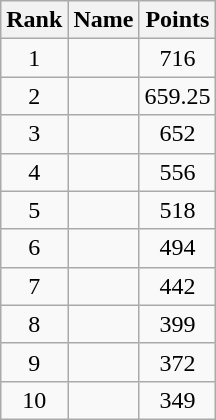<table class="wikitable sortable">
<tr>
<th>Rank</th>
<th>Name</th>
<th>Points</th>
</tr>
<tr>
<td align=center>1</td>
<td></td>
<td align=center>716</td>
</tr>
<tr>
<td align=center>2</td>
<td></td>
<td align=center>659.25</td>
</tr>
<tr>
<td align=center>3</td>
<td></td>
<td align=center>652</td>
</tr>
<tr>
<td align=center>4</td>
<td></td>
<td align=center>556</td>
</tr>
<tr>
<td align=center>5</td>
<td></td>
<td align=center>518</td>
</tr>
<tr>
<td align=center>6</td>
<td></td>
<td align=center>494</td>
</tr>
<tr>
<td align=center>7</td>
<td></td>
<td align=center>442</td>
</tr>
<tr>
<td align=center>8</td>
<td></td>
<td align=center>399</td>
</tr>
<tr>
<td align=center>9</td>
<td></td>
<td align=center>372</td>
</tr>
<tr>
<td align=center>10</td>
<td></td>
<td align=center>349</td>
</tr>
</table>
